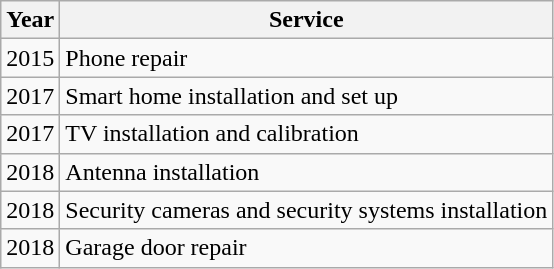<table class="wikitable">
<tr>
<th>Year</th>
<th>Service</th>
</tr>
<tr>
<td>2015</td>
<td>Phone repair</td>
</tr>
<tr>
<td>2017</td>
<td>Smart home installation and set up</td>
</tr>
<tr>
<td>2017</td>
<td>TV installation and calibration</td>
</tr>
<tr>
<td>2018</td>
<td>Antenna installation</td>
</tr>
<tr>
<td>2018</td>
<td>Security cameras and security systems installation</td>
</tr>
<tr>
<td>2018</td>
<td>Garage door repair</td>
</tr>
</table>
